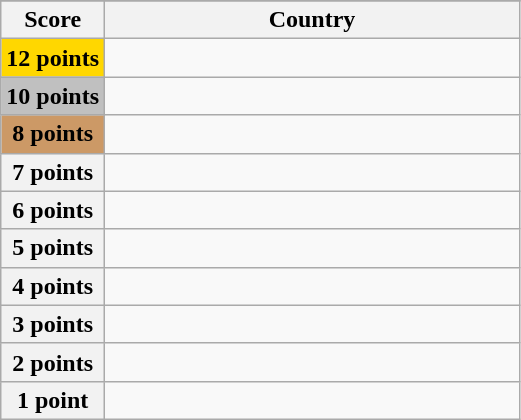<table class="wikitable">
<tr>
</tr>
<tr>
<th scope="col" width="20%">Score</th>
<th scope="col">Country</th>
</tr>
<tr>
<th scope="row" style="background:gold">12 points</th>
<td></td>
</tr>
<tr>
<th scope="row" style="background:silver">10 points</th>
<td></td>
</tr>
<tr>
<th scope="row" style="background:#CC9966">8 points</th>
<td></td>
</tr>
<tr>
<th scope="row">7 points</th>
<td></td>
</tr>
<tr>
<th scope="row">6 points</th>
<td></td>
</tr>
<tr>
<th scope="row">5 points</th>
<td></td>
</tr>
<tr>
<th scope="row">4 points</th>
<td></td>
</tr>
<tr>
<th scope="row">3 points</th>
<td></td>
</tr>
<tr>
<th scope="row">2 points</th>
<td></td>
</tr>
<tr>
<th scope="row">1 point</th>
<td></td>
</tr>
</table>
